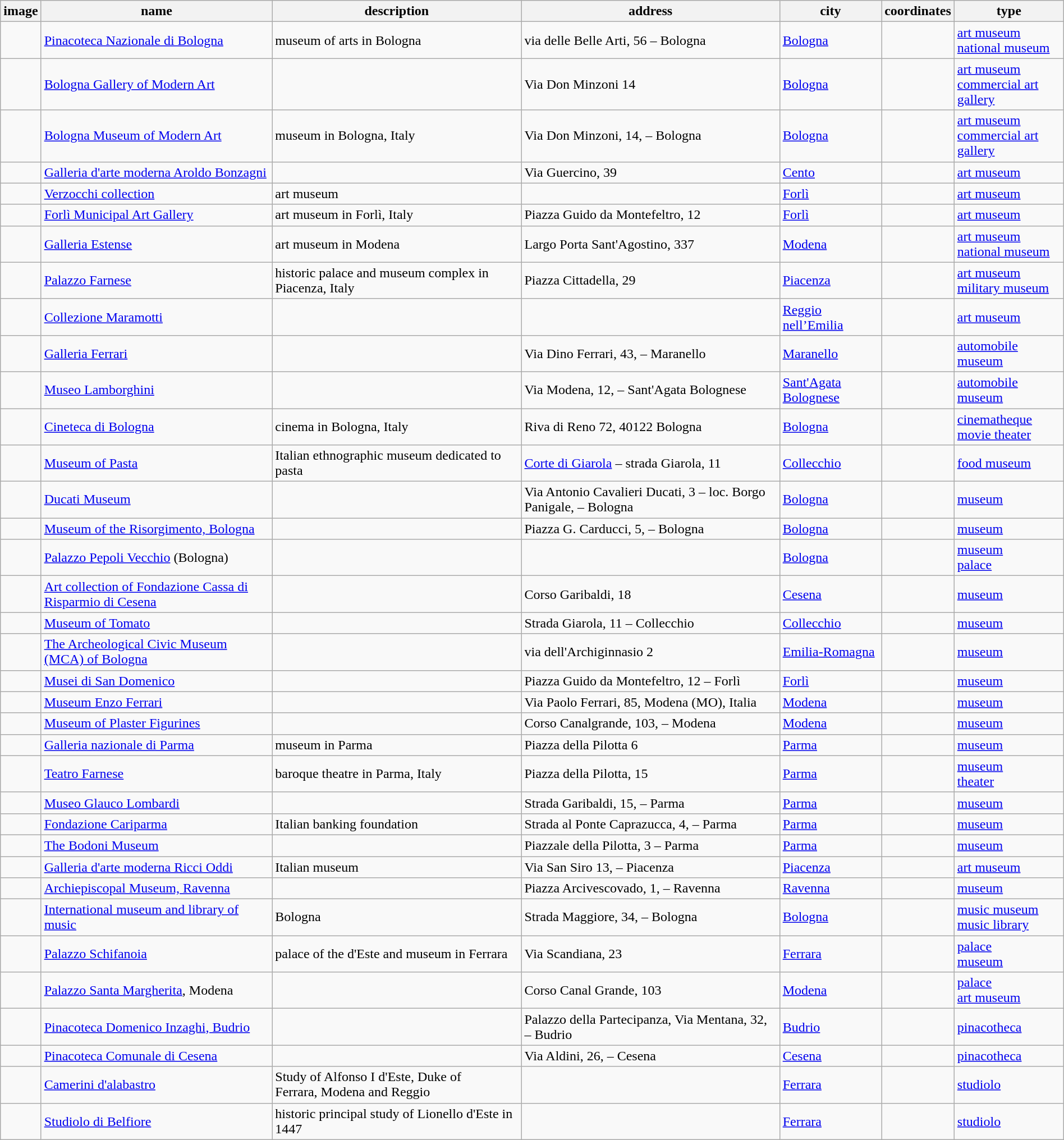<table class='wikitable sortable' style='width:100%'>
<tr>
<th>image</th>
<th>name</th>
<th>description</th>
<th>address</th>
<th>city</th>
<th>coordinates</th>
<th>type</th>
</tr>
<tr>
<td></td>
<td><a href='#'>Pinacoteca Nazionale di Bologna</a></td>
<td>museum of arts in Bologna</td>
<td>via delle Belle Arti, 56 – Bologna</td>
<td><a href='#'>Bologna</a></td>
<td></td>
<td><a href='#'>art museum</a><br><a href='#'>national museum</a></td>
</tr>
<tr>
<td></td>
<td><a href='#'>Bologna Gallery of Modern Art</a></td>
<td></td>
<td>Via Don Minzoni 14</td>
<td><a href='#'>Bologna</a></td>
<td></td>
<td><a href='#'>art museum</a><br><a href='#'>commercial art gallery</a></td>
</tr>
<tr>
<td></td>
<td><a href='#'>Bologna Museum of Modern Art</a></td>
<td>museum in Bologna, Italy</td>
<td>Via Don Minzoni, 14,  – Bologna</td>
<td><a href='#'>Bologna</a></td>
<td></td>
<td><a href='#'>art museum</a><br><a href='#'>commercial art gallery</a></td>
</tr>
<tr>
<td></td>
<td><a href='#'>Galleria d'arte moderna Aroldo Bonzagni</a></td>
<td></td>
<td>Via Guercino, 39</td>
<td><a href='#'>Cento</a></td>
<td></td>
<td><a href='#'>art museum</a></td>
</tr>
<tr>
<td></td>
<td><a href='#'>Verzocchi collection</a></td>
<td>art museum</td>
<td></td>
<td><a href='#'>Forlì</a></td>
<td></td>
<td><a href='#'>art museum</a></td>
</tr>
<tr>
<td></td>
<td><a href='#'>Forlì Municipal Art Gallery</a></td>
<td>art museum in Forlì, Italy</td>
<td>Piazza Guido da Montefeltro, 12</td>
<td><a href='#'>Forlì</a></td>
<td></td>
<td><a href='#'>art museum</a></td>
</tr>
<tr>
<td></td>
<td><a href='#'>Galleria Estense</a></td>
<td>art museum in Modena</td>
<td>Largo Porta Sant'Agostino, 337</td>
<td><a href='#'>Modena</a></td>
<td></td>
<td><a href='#'>art museum</a><br><a href='#'>national museum</a></td>
</tr>
<tr>
<td></td>
<td><a href='#'>Palazzo Farnese</a></td>
<td>historic palace and museum complex in Piacenza, Italy</td>
<td>Piazza Cittadella, 29</td>
<td><a href='#'>Piacenza</a></td>
<td></td>
<td><a href='#'>art museum</a><br><a href='#'>military museum</a></td>
</tr>
<tr>
<td></td>
<td><a href='#'>Collezione Maramotti</a></td>
<td></td>
<td></td>
<td><a href='#'>Reggio nell’Emilia</a></td>
<td></td>
<td><a href='#'>art museum</a></td>
</tr>
<tr>
<td></td>
<td><a href='#'>Galleria Ferrari</a></td>
<td></td>
<td>Via Dino Ferrari, 43,  – Maranello</td>
<td><a href='#'>Maranello</a></td>
<td></td>
<td><a href='#'>automobile museum</a></td>
</tr>
<tr>
<td></td>
<td><a href='#'>Museo Lamborghini</a></td>
<td></td>
<td>Via Modena, 12,  – Sant'Agata Bolognese</td>
<td><a href='#'>Sant'Agata Bolognese</a></td>
<td></td>
<td><a href='#'>automobile museum</a></td>
</tr>
<tr>
<td></td>
<td><a href='#'>Cineteca di Bologna</a></td>
<td>cinema in Bologna, Italy</td>
<td>Riva di Reno 72, 40122 Bologna</td>
<td><a href='#'>Bologna</a></td>
<td></td>
<td><a href='#'>cinematheque</a><br><a href='#'>movie theater</a></td>
</tr>
<tr>
<td></td>
<td><a href='#'>Museum of Pasta</a></td>
<td>Italian ethnographic museum dedicated to pasta</td>
<td><a href='#'>Corte di Giarola</a> – strada Giarola, 11</td>
<td><a href='#'>Collecchio</a></td>
<td></td>
<td><a href='#'>food museum</a></td>
</tr>
<tr>
<td></td>
<td><a href='#'>Ducati Museum</a></td>
<td></td>
<td>Via Antonio Cavalieri Ducati, 3 – loc. Borgo Panigale,  – Bologna</td>
<td><a href='#'>Bologna</a></td>
<td></td>
<td><a href='#'>museum</a></td>
</tr>
<tr>
<td></td>
<td><a href='#'>Museum of the Risorgimento, Bologna</a></td>
<td></td>
<td>Piazza G. Carducci, 5,  – Bologna</td>
<td><a href='#'>Bologna</a></td>
<td></td>
<td><a href='#'>museum</a></td>
</tr>
<tr>
<td></td>
<td><a href='#'>Palazzo Pepoli Vecchio</a> (Bologna)</td>
<td></td>
<td></td>
<td><a href='#'>Bologna</a></td>
<td></td>
<td><a href='#'>museum</a><br><a href='#'>palace</a></td>
</tr>
<tr>
<td></td>
<td><a href='#'>Art collection of Fondazione Cassa di Risparmio di Cesena</a></td>
<td></td>
<td>Corso Garibaldi, 18</td>
<td><a href='#'>Cesena</a></td>
<td></td>
<td><a href='#'>museum</a></td>
</tr>
<tr>
<td></td>
<td><a href='#'>Museum of Tomato</a></td>
<td></td>
<td>Strada Giarola, 11 – Collecchio</td>
<td><a href='#'>Collecchio</a></td>
<td></td>
<td><a href='#'>museum</a></td>
</tr>
<tr>
<td></td>
<td><a href='#'>The Archeological Civic Museum (MCA) of Bologna</a></td>
<td></td>
<td>via dell'Archiginnasio 2</td>
<td><a href='#'>Emilia-Romagna</a></td>
<td></td>
<td><a href='#'>museum</a></td>
</tr>
<tr>
<td></td>
<td><a href='#'>Musei di San Domenico</a></td>
<td></td>
<td>Piazza Guido da Montefeltro, 12 – Forlì</td>
<td><a href='#'>Forlì</a></td>
<td></td>
<td><a href='#'>museum</a></td>
</tr>
<tr>
<td></td>
<td><a href='#'>Museum Enzo Ferrari</a></td>
<td></td>
<td>Via Paolo Ferrari, 85, Modena (MO), Italia</td>
<td><a href='#'>Modena</a></td>
<td></td>
<td><a href='#'>museum</a></td>
</tr>
<tr>
<td></td>
<td><a href='#'>Museum of Plaster Figurines</a></td>
<td></td>
<td>Corso Canalgrande, 103,  – Modena</td>
<td><a href='#'>Modena</a></td>
<td></td>
<td><a href='#'>museum</a></td>
</tr>
<tr>
<td></td>
<td><a href='#'>Galleria nazionale di Parma</a></td>
<td>museum in Parma</td>
<td>Piazza della Pilotta 6</td>
<td><a href='#'>Parma</a></td>
<td></td>
<td><a href='#'>museum</a></td>
</tr>
<tr>
<td></td>
<td><a href='#'>Teatro Farnese</a></td>
<td>baroque theatre in Parma, Italy</td>
<td>Piazza della Pilotta, 15</td>
<td><a href='#'>Parma</a></td>
<td></td>
<td><a href='#'>museum</a><br><a href='#'>theater</a></td>
</tr>
<tr>
<td></td>
<td><a href='#'>Museo Glauco Lombardi</a></td>
<td></td>
<td>Strada Garibaldi, 15,  – Parma</td>
<td><a href='#'>Parma</a></td>
<td></td>
<td><a href='#'>museum</a></td>
</tr>
<tr>
<td></td>
<td><a href='#'>Fondazione Cariparma</a></td>
<td>Italian banking foundation</td>
<td>Strada al Ponte Caprazucca, 4,  – Parma</td>
<td><a href='#'>Parma</a></td>
<td></td>
<td><a href='#'>museum</a></td>
</tr>
<tr>
<td></td>
<td><a href='#'>The Bodoni Museum</a></td>
<td></td>
<td>Piazzale della Pilotta, 3 – Parma</td>
<td><a href='#'>Parma</a></td>
<td></td>
<td><a href='#'>museum</a></td>
</tr>
<tr>
<td></td>
<td><a href='#'>Galleria d'arte moderna Ricci Oddi</a></td>
<td>Italian museum</td>
<td>Via San Siro 13,  – Piacenza</td>
<td><a href='#'>Piacenza</a></td>
<td></td>
<td><a href='#'>art museum</a></td>
</tr>
<tr>
<td></td>
<td><a href='#'>Archiepiscopal Museum, Ravenna</a></td>
<td></td>
<td>Piazza Arcivescovado, 1,  – Ravenna</td>
<td><a href='#'>Ravenna</a></td>
<td></td>
<td><a href='#'>museum</a></td>
</tr>
<tr>
<td></td>
<td><a href='#'>International museum and library of music</a></td>
<td>Bologna</td>
<td>Strada Maggiore, 34,  – Bologna</td>
<td><a href='#'>Bologna</a></td>
<td></td>
<td><a href='#'>music museum</a><br><a href='#'>music library</a></td>
</tr>
<tr>
<td></td>
<td><a href='#'>Palazzo Schifanoia</a></td>
<td>palace of the d'Este and museum in Ferrara</td>
<td>Via Scandiana, 23</td>
<td><a href='#'>Ferrara</a></td>
<td></td>
<td><a href='#'>palace</a><br><a href='#'>museum</a></td>
</tr>
<tr>
<td></td>
<td><a href='#'>Palazzo Santa Margherita</a>, Modena</td>
<td></td>
<td>Corso Canal Grande, 103</td>
<td><a href='#'>Modena</a></td>
<td></td>
<td><a href='#'>palace</a><br><a href='#'>art museum</a></td>
</tr>
<tr>
<td></td>
<td><a href='#'>Pinacoteca Domenico Inzaghi, Budrio</a></td>
<td></td>
<td>Palazzo della Partecipanza, Via Mentana, 32,  – Budrio</td>
<td><a href='#'>Budrio</a></td>
<td></td>
<td><a href='#'>pinacotheca</a></td>
</tr>
<tr>
<td></td>
<td><a href='#'>Pinacoteca Comunale di Cesena</a></td>
<td></td>
<td>Via Aldini, 26,  – Cesena</td>
<td><a href='#'>Cesena</a></td>
<td></td>
<td><a href='#'>pinacotheca</a></td>
</tr>
<tr>
<td></td>
<td><a href='#'>Camerini d'alabastro</a></td>
<td>Study of Alfonso I d'Este, Duke of Ferrara, Modena and Reggio</td>
<td></td>
<td><a href='#'>Ferrara</a></td>
<td></td>
<td><a href='#'>studiolo</a></td>
</tr>
<tr>
<td></td>
<td><a href='#'>Studiolo di Belfiore</a></td>
<td>historic principal study of Lionello d'Este in 1447</td>
<td></td>
<td><a href='#'>Ferrara</a></td>
<td></td>
<td><a href='#'>studiolo</a></td>
</tr>
</table>
